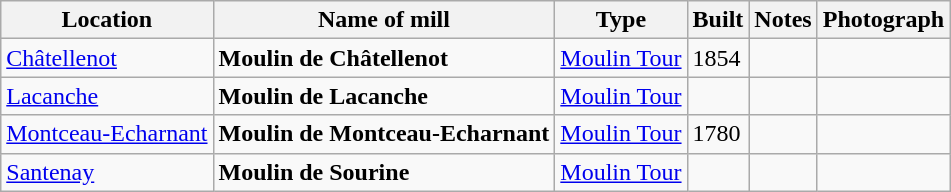<table class="wikitable">
<tr>
<th>Location</th>
<th>Name of mill</th>
<th>Type</th>
<th>Built</th>
<th>Notes</th>
<th>Photograph</th>
</tr>
<tr>
<td><a href='#'>Châtellenot</a></td>
<td><strong>Moulin de Châtellenot</strong></td>
<td><a href='#'>Moulin Tour</a></td>
<td>1854</td>
<td> </td>
<td></td>
</tr>
<tr>
<td><a href='#'>Lacanche</a></td>
<td><strong>Moulin de Lacanche</strong></td>
<td><a href='#'>Moulin Tour</a></td>
<td></td>
<td> </td>
<td></td>
</tr>
<tr>
<td><a href='#'>Montceau-Echarnant</a></td>
<td><strong>Moulin de Montceau-Echarnant</strong></td>
<td><a href='#'>Moulin Tour</a></td>
<td>1780</td>
<td> </td>
<td></td>
</tr>
<tr>
<td><a href='#'>Santenay</a></td>
<td><strong>Moulin de Sourine</strong></td>
<td><a href='#'>Moulin Tour</a></td>
<td></td>
<td> </td>
<td></td>
</tr>
</table>
